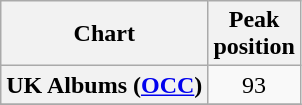<table class="wikitable sortable plainrowheaders" style="text-align:center;" border="1">
<tr>
<th scope="col">Chart</th>
<th scope="col">Peak<br>position</th>
</tr>
<tr>
<th scope="row">UK Albums (<a href='#'>OCC</a>)</th>
<td>93</td>
</tr>
<tr>
</tr>
</table>
